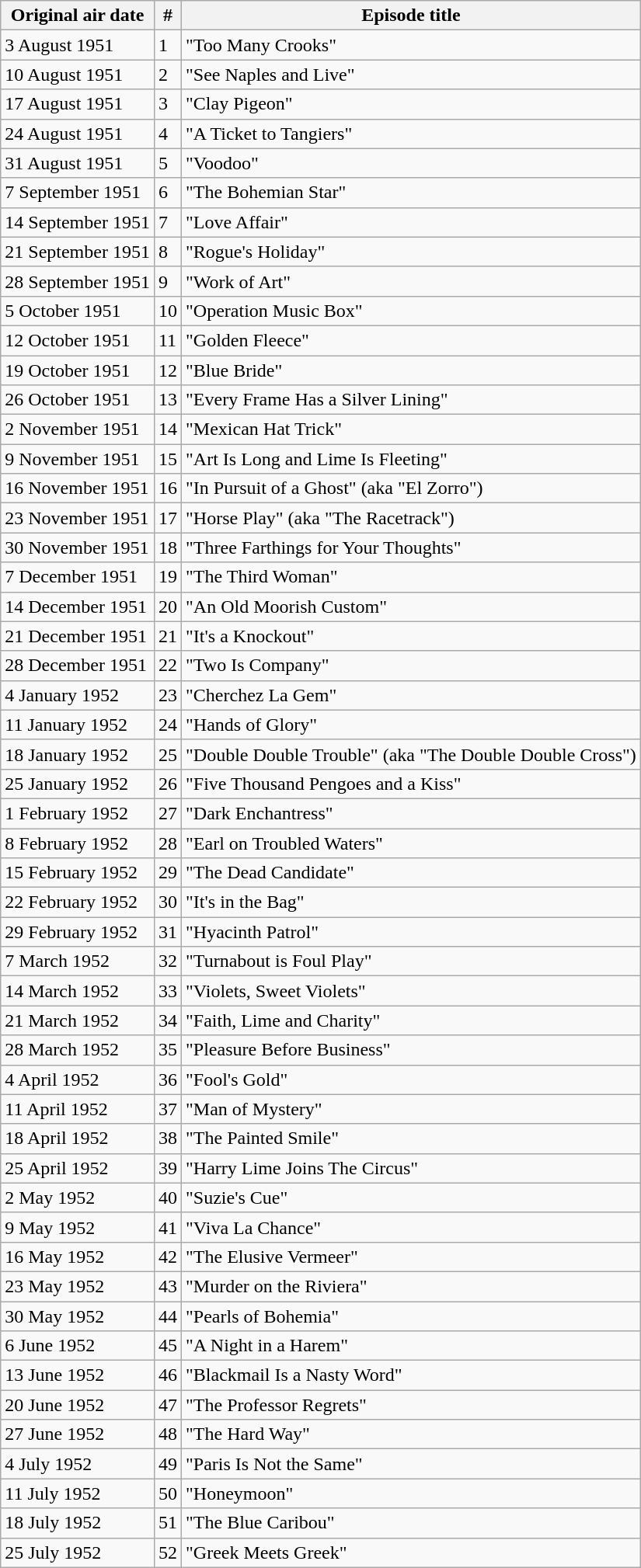<table class="wikitable">
<tr>
<th>Original air date</th>
<th>#</th>
<th>Episode title</th>
</tr>
<tr>
<td>3 August 1951</td>
<td>1</td>
<td>"Too Many Crooks"</td>
</tr>
<tr>
<td>10 August 1951</td>
<td>2</td>
<td>"See Naples and Live"</td>
</tr>
<tr>
<td>17 August 1951</td>
<td>3</td>
<td>"Clay Pigeon"</td>
</tr>
<tr>
<td>24 August 1951</td>
<td>4</td>
<td>"A Ticket to Tangiers"</td>
</tr>
<tr>
<td>31 August 1951</td>
<td>5</td>
<td>"Voodoo"</td>
</tr>
<tr>
<td>7 September 1951</td>
<td>6</td>
<td>"The Bohemian Star"</td>
</tr>
<tr>
<td>14 September 1951</td>
<td>7</td>
<td>"Love Affair"</td>
</tr>
<tr>
<td>21 September 1951</td>
<td>8</td>
<td>"Rogue's Holiday"</td>
</tr>
<tr>
<td>28 September 1951</td>
<td>9</td>
<td>"Work of Art"</td>
</tr>
<tr>
<td>5 October 1951</td>
<td>10</td>
<td>"Operation Music Box"</td>
</tr>
<tr>
<td>12 October 1951</td>
<td>11</td>
<td>"Golden Fleece"</td>
</tr>
<tr>
<td>19 October 1951</td>
<td>12</td>
<td>"Blue Bride"</td>
</tr>
<tr>
<td>26 October 1951</td>
<td>13</td>
<td>"Every Frame Has a Silver Lining"</td>
</tr>
<tr>
<td>2 November 1951</td>
<td>14</td>
<td>"Mexican Hat Trick"</td>
</tr>
<tr>
<td>9 November 1951</td>
<td>15</td>
<td>"Art Is Long and Lime Is Fleeting"</td>
</tr>
<tr>
<td>16 November 1951</td>
<td>16</td>
<td>"In Pursuit of a Ghost" (aka "El Zorro")</td>
</tr>
<tr>
<td>23 November 1951</td>
<td>17</td>
<td>"Horse Play" (aka "The Racetrack")</td>
</tr>
<tr>
<td>30 November 1951</td>
<td>18</td>
<td>"Three Farthings for Your Thoughts"</td>
</tr>
<tr>
<td>7 December 1951</td>
<td>19</td>
<td>"The Third Woman"</td>
</tr>
<tr>
<td>14 December 1951</td>
<td>20</td>
<td>"An Old Moorish Custom"</td>
</tr>
<tr>
<td>21 December 1951</td>
<td>21</td>
<td>"It's a Knockout"</td>
</tr>
<tr>
<td>28 December 1951</td>
<td>22</td>
<td>"Two Is Company"</td>
</tr>
<tr>
<td>4 January 1952</td>
<td>23</td>
<td>"Cherchez La Gem"</td>
</tr>
<tr>
<td>11 January 1952</td>
<td>24</td>
<td>"Hands of Glory"</td>
</tr>
<tr>
<td>18 January 1952</td>
<td>25</td>
<td>"Double Double Trouble" (aka "The Double Double Cross")</td>
</tr>
<tr>
<td>25 January 1952</td>
<td>26</td>
<td>"Five Thousand Pengoes and a Kiss"</td>
</tr>
<tr>
<td>1 February 1952</td>
<td>27</td>
<td>"Dark Enchantress"</td>
</tr>
<tr>
<td>8 February 1952</td>
<td>28</td>
<td>"Earl on Troubled Waters"</td>
</tr>
<tr>
<td>15 February 1952</td>
<td>29</td>
<td>"The Dead Candidate"</td>
</tr>
<tr>
<td>22 February 1952</td>
<td>30</td>
<td>"It's in the Bag"</td>
</tr>
<tr>
<td>29 February 1952</td>
<td>31</td>
<td>"Hyacinth Patrol"</td>
</tr>
<tr>
<td>7 March 1952</td>
<td>32</td>
<td>"Turnabout is Foul Play"</td>
</tr>
<tr>
<td>14 March 1952</td>
<td>33</td>
<td>"Violets, Sweet Violets"</td>
</tr>
<tr>
<td>21 March 1952</td>
<td>34</td>
<td>"Faith, Lime and Charity"</td>
</tr>
<tr>
<td>28 March 1952</td>
<td>35</td>
<td>"Pleasure Before Business"</td>
</tr>
<tr>
<td>4 April 1952</td>
<td>36</td>
<td>"Fool's Gold"</td>
</tr>
<tr>
<td>11 April 1952</td>
<td>37</td>
<td>"Man of Mystery"</td>
</tr>
<tr>
<td>18 April 1952</td>
<td>38</td>
<td>"The Painted Smile"</td>
</tr>
<tr>
<td>25 April 1952</td>
<td>39</td>
<td>"Harry Lime Joins The Circus"</td>
</tr>
<tr>
<td>2 May 1952</td>
<td>40</td>
<td>"Suzie's Cue"</td>
</tr>
<tr>
<td>9 May 1952</td>
<td>41</td>
<td>"Viva La Chance"</td>
</tr>
<tr>
<td>16 May 1952</td>
<td>42</td>
<td>"The Elusive Vermeer"</td>
</tr>
<tr>
<td>23 May 1952</td>
<td>43</td>
<td>"Murder on the Riviera"</td>
</tr>
<tr>
<td>30 May 1952</td>
<td>44</td>
<td>"Pearls of Bohemia"</td>
</tr>
<tr>
<td>6 June 1952</td>
<td>45</td>
<td>"A Night in a Harem"</td>
</tr>
<tr>
<td>13 June 1952</td>
<td>46</td>
<td>"Blackmail Is a Nasty Word"</td>
</tr>
<tr>
<td>20 June 1952</td>
<td>47</td>
<td>"The Professor Regrets"</td>
</tr>
<tr>
<td>27 June 1952</td>
<td>48</td>
<td>"The Hard Way"</td>
</tr>
<tr>
<td>4 July 1952</td>
<td>49</td>
<td>"Paris Is Not the Same"</td>
</tr>
<tr>
<td>11 July 1952</td>
<td>50</td>
<td>"Honeymoon"</td>
</tr>
<tr>
<td>18 July 1952</td>
<td>51</td>
<td>"The Blue Caribou"</td>
</tr>
<tr>
<td>25 July 1952</td>
<td>52</td>
<td>"Greek Meets Greek"</td>
</tr>
</table>
